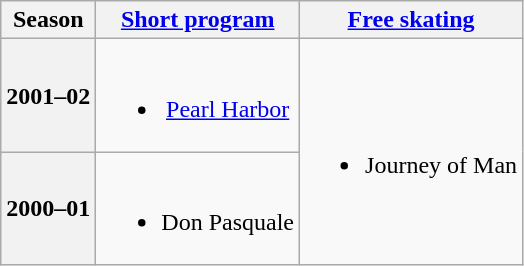<table class=wikitable style=text-align:center>
<tr>
<th>Season</th>
<th><a href='#'>Short program</a></th>
<th><a href='#'>Free skating</a></th>
</tr>
<tr>
<th>2001–02 <br> </th>
<td><br><ul><li><a href='#'>Pearl Harbor</a> <br></li></ul></td>
<td rowspan=2><br><ul><li>Journey of Man <br></li></ul></td>
</tr>
<tr>
<th>2000–01 <br> </th>
<td><br><ul><li>Don Pasquale <br></li></ul></td>
</tr>
</table>
